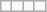<table class="wikitable" style="margin-left:30px">
<tr>
<td></td>
<td></td>
<td></td>
<td></td>
</tr>
</table>
